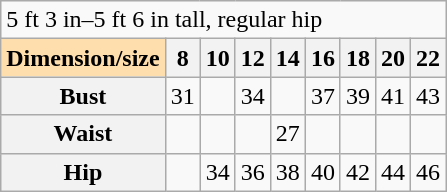<table class="wikitable">
<tr>
<td colspan="11">5 ft 3 in–5 ft 6 in tall, regular hip</td>
</tr>
<tr>
<th style="background:#ffdead;">Dimension/size</th>
<th>8</th>
<th>10</th>
<th>12</th>
<th>14</th>
<th>16</th>
<th>18</th>
<th>20</th>
<th>22</th>
</tr>
<tr>
<th>Bust</th>
<td>31</td>
<td></td>
<td>34</td>
<td></td>
<td>37</td>
<td>39</td>
<td>41</td>
<td>43</td>
</tr>
<tr>
<th>Waist</th>
<td></td>
<td></td>
<td></td>
<td>27</td>
<td></td>
<td></td>
<td></td>
<td></td>
</tr>
<tr>
<th>Hip</th>
<td></td>
<td>34</td>
<td>36</td>
<td>38</td>
<td>40</td>
<td>42</td>
<td>44</td>
<td>46</td>
</tr>
</table>
